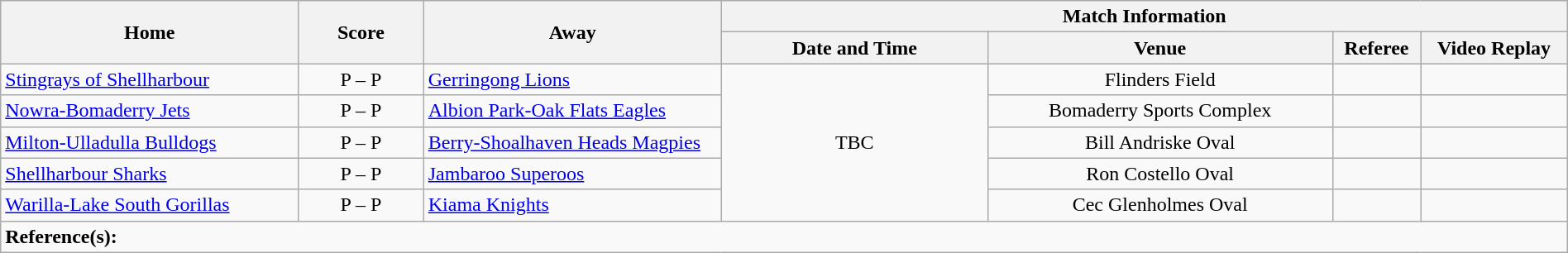<table class="wikitable" width="100% text-align:center;">
<tr>
<th rowspan="2" width="19%">Home</th>
<th rowspan="2" width="8%">Score</th>
<th rowspan="2" width="19%">Away</th>
<th colspan="4">Match Information</th>
</tr>
<tr bgcolor="#CCCCCC">
<th width="17%">Date and Time</th>
<th width="22%">Venue</th>
<th>Referee</th>
<th>Video Replay</th>
</tr>
<tr>
<td> <a href='#'>Stingrays of Shellharbour</a></td>
<td style="text-align:center;">P – P</td>
<td> <a href='#'>Gerringong Lions</a></td>
<td rowspan="5" style="text-align:center;">TBC</td>
<td style="text-align:center;">Flinders Field</td>
<td style="text-align:center;"></td>
<td style="text-align:center;"></td>
</tr>
<tr>
<td> <a href='#'>Nowra-Bomaderry Jets</a></td>
<td style="text-align:center;">P – P</td>
<td> <a href='#'>Albion Park-Oak Flats Eagles</a></td>
<td style="text-align:center;">Bomaderry Sports Complex</td>
<td style="text-align:center;"></td>
<td style="text-align:center;"></td>
</tr>
<tr>
<td> <a href='#'>Milton-Ulladulla Bulldogs</a></td>
<td style="text-align:center;">P – P</td>
<td> <a href='#'>Berry-Shoalhaven Heads Magpies</a></td>
<td style="text-align:center;">Bill Andriske Oval</td>
<td style="text-align:center;"></td>
<td style="text-align:center;"></td>
</tr>
<tr>
<td> <a href='#'>Shellharbour Sharks</a></td>
<td style="text-align:center;">P – P</td>
<td> <a href='#'>Jambaroo Superoos</a></td>
<td style="text-align:center;">Ron Costello Oval</td>
<td style="text-align:center;"></td>
<td style="text-align:center;"></td>
</tr>
<tr>
<td> <a href='#'>Warilla-Lake South Gorillas</a></td>
<td style="text-align:center;">P – P</td>
<td> <a href='#'>Kiama Knights</a></td>
<td style="text-align:center;">Cec Glenholmes Oval</td>
<td style="text-align:center;"></td>
<td style="text-align:center;"></td>
</tr>
<tr>
<td colspan="7"><strong>Reference(s):</strong></td>
</tr>
</table>
